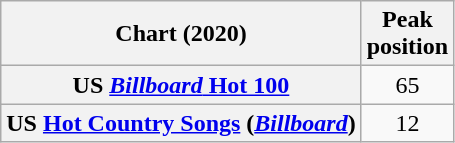<table class="wikitable sortable plainrowheaders" style="text-align:center">
<tr>
<th scope="col">Chart (2020)</th>
<th scope="col">Peak<br>position</th>
</tr>
<tr>
<th scope="row">US <a href='#'><em>Billboard</em> Hot 100</a></th>
<td>65</td>
</tr>
<tr>
<th scope="row">US <a href='#'>Hot Country Songs</a> (<em><a href='#'>Billboard</a></em>)</th>
<td>12</td>
</tr>
</table>
